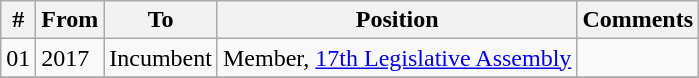<table class="wikitable sortable">
<tr>
<th>#</th>
<th>From</th>
<th>To</th>
<th>Position</th>
<th>Comments</th>
</tr>
<tr>
<td>01</td>
<td>2017</td>
<td>Incumbent</td>
<td>Member, <a href='#'>17th Legislative Assembly</a></td>
<td></td>
</tr>
<tr>
</tr>
</table>
